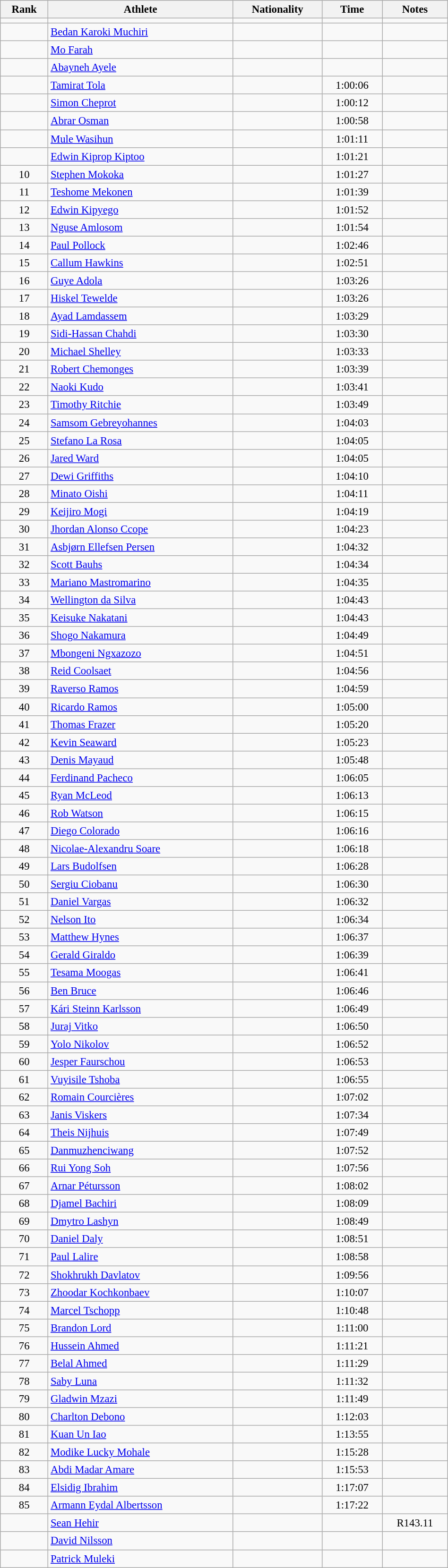<table class="wikitable sortable"  style="text-align:center; font-size:95%; width:50%;">
<tr>
<th>Rank</th>
<th>Athlete</th>
<th>Nationality</th>
<th>Time</th>
<th>Notes</th>
</tr>
<tr>
<td align=center></td>
<td align=left></td>
<td align=left></td>
<td></td>
<td></td>
</tr>
<tr>
<td align=center></td>
<td align=left><a href='#'>Bedan Karoki Muchiri</a></td>
<td align=left></td>
<td></td>
<td></td>
</tr>
<tr>
<td align=center></td>
<td align=left><a href='#'>Mo Farah</a></td>
<td align=left></td>
<td></td>
<td></td>
</tr>
<tr>
<td align=center></td>
<td align=left><a href='#'>Abayneh Ayele</a></td>
<td align=left></td>
<td></td>
<td></td>
</tr>
<tr>
<td align=center></td>
<td align=left><a href='#'>Tamirat Tola</a></td>
<td align=left></td>
<td>1:00:06</td>
<td></td>
</tr>
<tr>
<td align=center></td>
<td align=left><a href='#'>Simon Cheprot</a></td>
<td align=left></td>
<td>1:00:12</td>
<td></td>
</tr>
<tr>
<td align=center></td>
<td align=left><a href='#'>Abrar Osman</a></td>
<td align=left></td>
<td>1:00:58</td>
<td></td>
</tr>
<tr>
<td align=center></td>
<td align=left><a href='#'>Mule Wasihun</a></td>
<td align=left></td>
<td>1:01:11</td>
<td></td>
</tr>
<tr>
<td align=center></td>
<td align=left><a href='#'>Edwin Kiprop Kiptoo</a></td>
<td align=left></td>
<td>1:01:21</td>
<td></td>
</tr>
<tr>
<td align=center>10</td>
<td align=left><a href='#'>Stephen Mokoka</a></td>
<td align=left></td>
<td>1:01:27</td>
<td></td>
</tr>
<tr>
<td align=center>11</td>
<td align=left><a href='#'>Teshome Mekonen</a></td>
<td align=left></td>
<td>1:01:39</td>
<td></td>
</tr>
<tr>
<td align=center>12</td>
<td align=left><a href='#'>Edwin Kipyego</a></td>
<td align=left></td>
<td>1:01:52</td>
<td></td>
</tr>
<tr>
<td align=center>13</td>
<td align=left><a href='#'>Nguse Amlosom</a></td>
<td align=left></td>
<td>1:01:54</td>
<td></td>
</tr>
<tr>
<td align=center>14</td>
<td align=left><a href='#'>Paul Pollock</a></td>
<td align=left></td>
<td>1:02:46</td>
<td></td>
</tr>
<tr>
<td align=center>15</td>
<td align=left><a href='#'>Callum Hawkins</a></td>
<td align=left></td>
<td>1:02:51</td>
<td></td>
</tr>
<tr>
<td align=center>16</td>
<td align=left><a href='#'>Guye Adola</a></td>
<td align=left></td>
<td>1:03:26</td>
<td></td>
</tr>
<tr>
<td align=center>17</td>
<td align=left><a href='#'>Hiskel Tewelde</a></td>
<td align=left></td>
<td>1:03:26</td>
<td></td>
</tr>
<tr>
<td align=center>18</td>
<td align=left><a href='#'>Ayad Lamdassem</a></td>
<td align=left></td>
<td>1:03:29</td>
<td></td>
</tr>
<tr>
<td align=center>19</td>
<td align=left><a href='#'>Sidi-Hassan Chahdi</a></td>
<td align=left></td>
<td>1:03:30</td>
<td></td>
</tr>
<tr>
<td align=center>20</td>
<td align=left><a href='#'>Michael Shelley</a></td>
<td align=left></td>
<td>1:03:33</td>
<td></td>
</tr>
<tr>
<td align=center>21</td>
<td align=left><a href='#'>Robert Chemonges</a></td>
<td align=left></td>
<td>1:03:39</td>
<td></td>
</tr>
<tr>
<td align=center>22</td>
<td align=left><a href='#'>Naoki Kudo</a></td>
<td align=left></td>
<td>1:03:41</td>
<td></td>
</tr>
<tr>
<td align=center>23</td>
<td align=left><a href='#'>Timothy Ritchie</a></td>
<td align=left></td>
<td>1:03:49</td>
<td></td>
</tr>
<tr>
<td align=center>24</td>
<td align=left><a href='#'>Samsom Gebreyohannes</a></td>
<td align=left></td>
<td>1:04:03</td>
<td></td>
</tr>
<tr>
<td align=center>25</td>
<td align=left><a href='#'>Stefano La Rosa</a></td>
<td align=left></td>
<td>1:04:05</td>
<td></td>
</tr>
<tr>
<td align=center>26</td>
<td align=left><a href='#'>Jared Ward</a></td>
<td align=left></td>
<td>1:04:05</td>
<td></td>
</tr>
<tr>
<td align=center>27</td>
<td align=left><a href='#'>Dewi Griffiths</a></td>
<td align=left></td>
<td>1:04:10</td>
<td></td>
</tr>
<tr>
<td align=center>28</td>
<td align=left><a href='#'>Minato Oishi</a></td>
<td align=left></td>
<td>1:04:11</td>
<td></td>
</tr>
<tr>
<td align=center>29</td>
<td align=left><a href='#'>Keijiro Mogi</a></td>
<td align=left></td>
<td>1:04:19</td>
<td></td>
</tr>
<tr>
<td align=center>30</td>
<td align=left><a href='#'>Jhordan Alonso Ccope</a></td>
<td align=left></td>
<td>1:04:23</td>
<td></td>
</tr>
<tr>
<td align=center>31</td>
<td align=left><a href='#'>Asbjørn Ellefsen Persen</a></td>
<td align=left></td>
<td>1:04:32</td>
<td></td>
</tr>
<tr>
<td align=center>32</td>
<td align=left><a href='#'>Scott Bauhs</a></td>
<td align=left></td>
<td>1:04:34</td>
<td></td>
</tr>
<tr>
<td align=center>33</td>
<td align=left><a href='#'>Mariano Mastromarino</a></td>
<td align=left></td>
<td>1:04:35</td>
<td></td>
</tr>
<tr>
<td align=center>34</td>
<td align=left><a href='#'>Wellington da Silva</a></td>
<td align=left></td>
<td>1:04:43</td>
<td></td>
</tr>
<tr>
<td align=center>35</td>
<td align=left><a href='#'>Keisuke Nakatani</a></td>
<td align=left></td>
<td>1:04:43</td>
<td></td>
</tr>
<tr>
<td align=center>36</td>
<td align=left><a href='#'>Shogo Nakamura</a></td>
<td align=left></td>
<td>1:04:49</td>
<td></td>
</tr>
<tr>
<td align=center>37</td>
<td align=left><a href='#'>Mbongeni Ngxazozo</a></td>
<td align=left></td>
<td>1:04:51</td>
<td></td>
</tr>
<tr>
<td align=center>38</td>
<td align=left><a href='#'>Reid Coolsaet</a></td>
<td align=left></td>
<td>1:04:56</td>
<td></td>
</tr>
<tr>
<td align=center>39</td>
<td align=left><a href='#'>Raverso Ramos</a></td>
<td align=left></td>
<td>1:04:59</td>
<td></td>
</tr>
<tr>
<td align=center>40</td>
<td align=left><a href='#'>Ricardo Ramos</a></td>
<td align=left></td>
<td>1:05:00</td>
<td></td>
</tr>
<tr>
<td align=center>41</td>
<td align=left><a href='#'>Thomas Frazer</a></td>
<td align=left></td>
<td>1:05:20</td>
<td></td>
</tr>
<tr>
<td align=center>42</td>
<td align=left><a href='#'>Kevin Seaward</a></td>
<td align=left></td>
<td>1:05:23</td>
<td></td>
</tr>
<tr>
<td align=center>43</td>
<td align=left><a href='#'>Denis Mayaud</a></td>
<td align=left></td>
<td>1:05:48</td>
<td></td>
</tr>
<tr>
<td align=center>44</td>
<td align=left><a href='#'>Ferdinand Pacheco</a></td>
<td align=left></td>
<td>1:06:05</td>
<td></td>
</tr>
<tr>
<td align=center>45</td>
<td align=left><a href='#'>Ryan McLeod</a></td>
<td align=left></td>
<td>1:06:13</td>
<td></td>
</tr>
<tr>
<td align=center>46</td>
<td align=left><a href='#'>Rob Watson</a></td>
<td align=left></td>
<td>1:06:15</td>
<td></td>
</tr>
<tr>
<td align=center>47</td>
<td align=left><a href='#'>Diego Colorado</a></td>
<td align=left></td>
<td>1:06:16</td>
<td></td>
</tr>
<tr>
<td align=center>48</td>
<td align=left><a href='#'>Nicolae-Alexandru Soare</a></td>
<td align=left></td>
<td>1:06:18</td>
<td></td>
</tr>
<tr>
<td align=center>49</td>
<td align=left><a href='#'>Lars Budolfsen</a></td>
<td align=left></td>
<td>1:06:28</td>
<td></td>
</tr>
<tr>
<td align=center>50</td>
<td align=left><a href='#'>Sergiu Ciobanu</a></td>
<td align=left></td>
<td>1:06:30</td>
<td></td>
</tr>
<tr>
<td align=center>51</td>
<td align=left><a href='#'>Daniel Vargas</a></td>
<td align=left></td>
<td>1:06:32</td>
<td></td>
</tr>
<tr>
<td align=center>52</td>
<td align=left><a href='#'>Nelson Ito</a></td>
<td align=left></td>
<td>1:06:34</td>
<td></td>
</tr>
<tr>
<td align=center>53</td>
<td align=left><a href='#'>Matthew Hynes</a></td>
<td align=left></td>
<td>1:06:37</td>
<td></td>
</tr>
<tr>
<td align=center>54</td>
<td align=left><a href='#'>Gerald Giraldo</a></td>
<td align=left></td>
<td>1:06:39</td>
<td></td>
</tr>
<tr>
<td align=center>55</td>
<td align=left><a href='#'>Tesama Moogas</a></td>
<td align=left></td>
<td>1:06:41</td>
<td></td>
</tr>
<tr>
<td align=center>56</td>
<td align=left><a href='#'>Ben Bruce</a></td>
<td align=left></td>
<td>1:06:46</td>
<td></td>
</tr>
<tr>
<td align=center>57</td>
<td align=left><a href='#'>Kári Steinn Karlsson</a></td>
<td align=left></td>
<td>1:06:49</td>
<td></td>
</tr>
<tr>
<td align=center>58</td>
<td align=left><a href='#'>Juraj Vitko</a></td>
<td align=left></td>
<td>1:06:50</td>
<td></td>
</tr>
<tr>
<td align=center>59</td>
<td align=left><a href='#'>Yolo Nikolov</a></td>
<td align=left></td>
<td>1:06:52</td>
<td></td>
</tr>
<tr>
<td align=center>60</td>
<td align=left><a href='#'>Jesper Faurschou</a></td>
<td align=left></td>
<td>1:06:53</td>
<td></td>
</tr>
<tr>
<td align=center>61</td>
<td align=left><a href='#'>Vuyisile Tshoba</a></td>
<td align=left></td>
<td>1:06:55</td>
<td></td>
</tr>
<tr>
<td align=center>62</td>
<td align=left><a href='#'>Romain Courcières</a></td>
<td align=left></td>
<td>1:07:02</td>
<td></td>
</tr>
<tr>
<td align=center>63</td>
<td align=left><a href='#'>Janis Viskers</a></td>
<td align=left></td>
<td>1:07:34</td>
<td></td>
</tr>
<tr>
<td align=center>64</td>
<td align=left><a href='#'>Theis Nijhuis</a></td>
<td align=left></td>
<td>1:07:49</td>
<td></td>
</tr>
<tr>
<td align=center>65</td>
<td align=left><a href='#'>Danmuzhenciwang</a></td>
<td align=left></td>
<td>1:07:52</td>
<td></td>
</tr>
<tr>
<td align=center>66</td>
<td align=left><a href='#'>Rui Yong Soh</a></td>
<td align=left></td>
<td>1:07:56</td>
<td></td>
</tr>
<tr>
<td align=center>67</td>
<td align=left><a href='#'>Arnar Pétursson</a></td>
<td align=left></td>
<td>1:08:02</td>
<td></td>
</tr>
<tr>
<td align=center>68</td>
<td align=left><a href='#'>Djamel Bachiri</a></td>
<td align=left></td>
<td>1:08:09</td>
<td></td>
</tr>
<tr>
<td align=center>69</td>
<td align=left><a href='#'>Dmytro Lashyn</a></td>
<td align=left></td>
<td>1:08:49</td>
<td></td>
</tr>
<tr>
<td align=center>70</td>
<td align=left><a href='#'>Daniel Daly</a></td>
<td align=left></td>
<td>1:08:51</td>
<td></td>
</tr>
<tr>
<td align=center>71</td>
<td align=left><a href='#'>Paul Lalire</a></td>
<td align=left></td>
<td>1:08:58</td>
<td></td>
</tr>
<tr>
<td align=center>72</td>
<td align=left><a href='#'>Shokhrukh Davlatov</a></td>
<td align=left></td>
<td>1:09:56</td>
<td></td>
</tr>
<tr>
<td align=center>73</td>
<td align=left><a href='#'>Zhoodar Kochkonbaev</a></td>
<td align=left></td>
<td>1:10:07</td>
<td></td>
</tr>
<tr>
<td align=center>74</td>
<td align=left><a href='#'>Marcel Tschopp</a></td>
<td align=left></td>
<td>1:10:48</td>
<td></td>
</tr>
<tr>
<td align=center>75</td>
<td align=left><a href='#'>Brandon Lord</a></td>
<td align=left></td>
<td>1:11:00</td>
<td></td>
</tr>
<tr>
<td align=center>76</td>
<td align=left><a href='#'>Hussein Ahmed</a></td>
<td align=left></td>
<td>1:11:21</td>
<td></td>
</tr>
<tr>
<td align=center>77</td>
<td align=left><a href='#'>Belal Ahmed</a></td>
<td align=left></td>
<td>1:11:29</td>
<td></td>
</tr>
<tr>
<td align=center>78</td>
<td align=left><a href='#'>Saby Luna</a></td>
<td align=left></td>
<td>1:11:32</td>
<td></td>
</tr>
<tr>
<td align=center>79</td>
<td align=left><a href='#'>Gladwin Mzazi</a></td>
<td align=left></td>
<td>1:11:49</td>
<td></td>
</tr>
<tr>
<td align=center>80</td>
<td align=left><a href='#'>Charlton Debono</a></td>
<td align=left></td>
<td>1:12:03</td>
<td></td>
</tr>
<tr>
<td align=center>81</td>
<td align=left><a href='#'>Kuan Un Iao</a></td>
<td align=left></td>
<td>1:13:55</td>
<td></td>
</tr>
<tr>
<td align=center>82</td>
<td align=left><a href='#'>Modike Lucky Mohale</a></td>
<td align=left></td>
<td>1:15:28</td>
<td></td>
</tr>
<tr>
<td align=center>83</td>
<td align=left><a href='#'>Abdi Madar Amare</a></td>
<td align=left></td>
<td>1:15:53</td>
<td></td>
</tr>
<tr>
<td align=center>84</td>
<td align=left><a href='#'>Elsidig Ibrahim</a></td>
<td align=left></td>
<td>1:17:07</td>
<td></td>
</tr>
<tr>
<td align=center>85</td>
<td align=left><a href='#'>Armann Eydal Albertsson</a></td>
<td align=left></td>
<td>1:17:22</td>
<td></td>
</tr>
<tr>
<td align=center></td>
<td align=left><a href='#'>Sean Hehir</a></td>
<td align=left></td>
<td></td>
<td>R143.11</td>
</tr>
<tr>
<td align=center></td>
<td align=left><a href='#'>David Nilsson</a></td>
<td align=left></td>
<td></td>
<td></td>
</tr>
<tr>
<td align=center></td>
<td align=left><a href='#'>Patrick Muleki</a></td>
<td align=left></td>
<td></td>
<td></td>
</tr>
</table>
